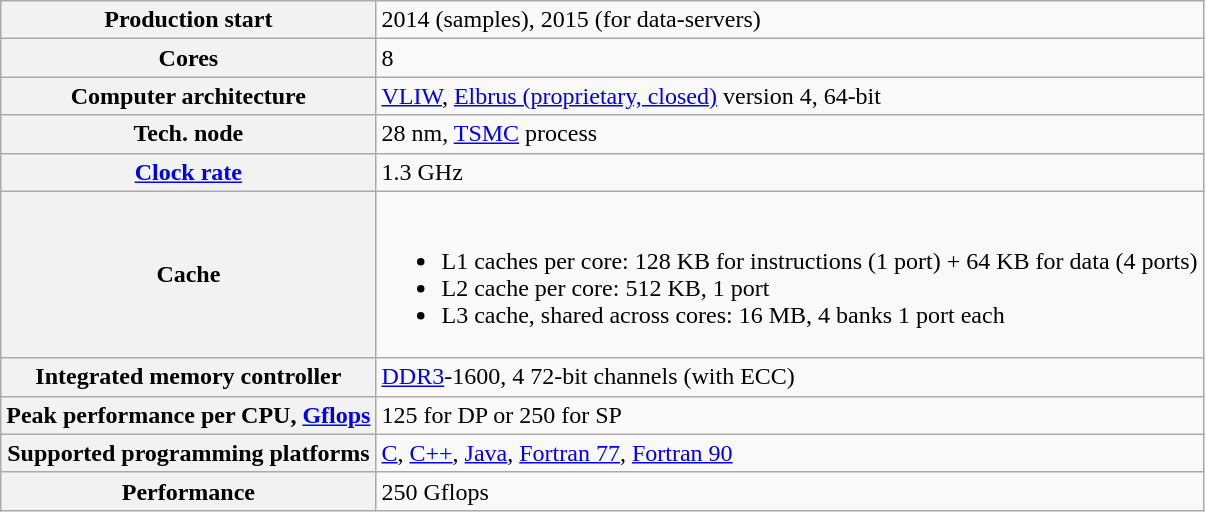<table class="wikitable">
<tr>
<th>Production start</th>
<td>2014 (samples), 2015 (for data-servers)</td>
</tr>
<tr>
<th>Cores</th>
<td>8</td>
</tr>
<tr>
<th>Computer architecture</th>
<td><a href='#'>VLIW</a>, <a href='#'>Elbrus (proprietary, closed)</a> version 4, 64-bit</td>
</tr>
<tr>
<th>Tech. node</th>
<td>28 nm, <a href='#'>TSMC</a> process</td>
</tr>
<tr>
<th><a href='#'>Clock rate</a></th>
<td>1.3 GHz</td>
</tr>
<tr>
<th>Cache</th>
<td><br><ul><li>L1 caches per core: 128 KB for instructions (1 port) + 64 KB for data (4 ports)</li><li>L2 cache per core: 512 KB, 1 port</li><li>L3 cache, shared across cores: 16 MB, 4 banks 1 port each</li></ul></td>
</tr>
<tr>
<th>Integrated memory controller</th>
<td><a href='#'>DDR3</a>-1600, 4 72-bit channels (with ECC)</td>
</tr>
<tr>
<th>Peak performance per CPU, <a href='#'>Gflops</a></th>
<td>125 for DP or 250 for SP</td>
</tr>
<tr>
<th>Supported programming platforms</th>
<td><a href='#'>C</a>, <a href='#'>C++</a>, <a href='#'>Java</a>, <a href='#'>Fortran 77</a>, <a href='#'>Fortran 90</a></td>
</tr>
<tr>
<th>Performance</th>
<td>250 Gflops</td>
</tr>
</table>
